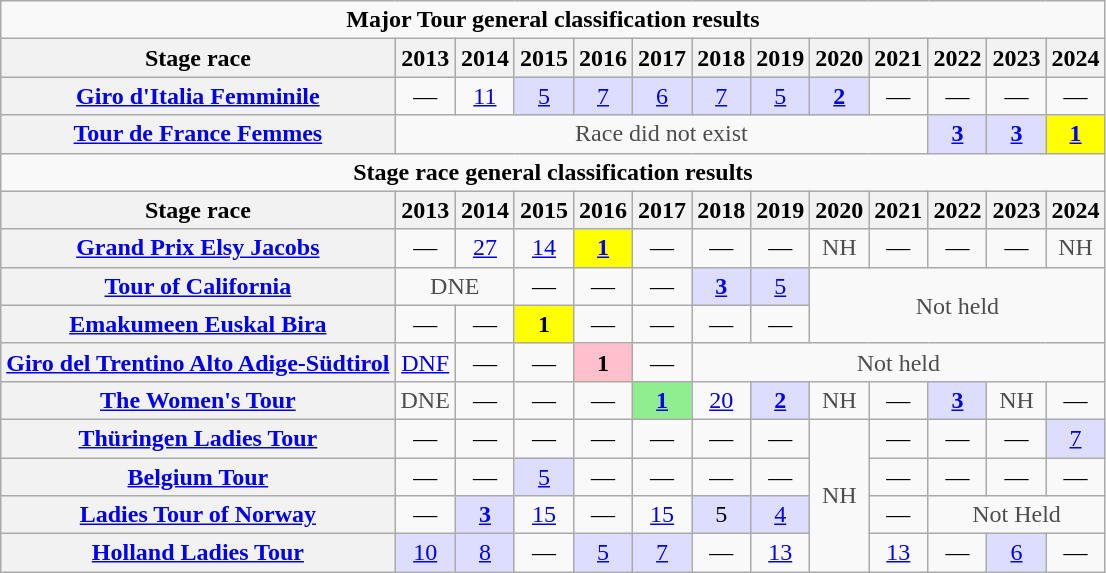<table class="wikitable plainrowheaders">
<tr>
<td colspan="16" align="center"><strong>Major Tour general classification results</strong></td>
</tr>
<tr style="background:#EEEEEE;">
<th>Stage race</th>
<th>2013</th>
<th>2014</th>
<th>2015</th>
<th>2016</th>
<th>2017</th>
<th>2018</th>
<th>2019</th>
<th>2020</th>
<th>2021</th>
<th>2022</th>
<th>2023</th>
<th>2024</th>
</tr>
<tr style="text-align:center;">
<th scope="row"><a href='#'>Giro d'Italia Femminile</a></th>
<td>—</td>
<td><a href='#'>11</a></td>
<td style="background:#ddf;"><a href='#'>5</a></td>
<td style="background:#ddf;"><a href='#'>7</a></td>
<td style="background:#ddf;"><a href='#'>6</a></td>
<td style="background:#ddf;"><a href='#'>7</a></td>
<td style="background:#ddf;"><a href='#'>5</a></td>
<td style="background:#ddf;"><a href='#'><strong>2</strong></a></td>
<td>—</td>
<td>—</td>
<td>—</td>
<td>—</td>
</tr>
<tr style="text-align:center;">
<th scope="row"><a href='#'>Tour de France Femmes</a></th>
<td style="color:#4d4d4d;" colspan=9>Race did not exist</td>
<td style="background:#ddf;"><a href='#'><strong>3</strong></a></td>
<td style="background:#ddf;"><a href='#'><strong>3</strong></a></td>
<td style="background:yellow;"><a href='#'><strong>1</strong></a></td>
</tr>
<tr style="text-align:center;">
<td colspan="16" align="center"><strong>Stage race general classification results</strong></td>
</tr>
<tr style="background:#EEEEEE;">
<th>Stage race</th>
<th>2013</th>
<th>2014</th>
<th>2015</th>
<th>2016</th>
<th>2017</th>
<th>2018</th>
<th>2019</th>
<th>2020</th>
<th>2021</th>
<th>2022</th>
<th>2023</th>
<th>2024</th>
</tr>
<tr style="text-align:center;">
<th scope="row"><a href='#'>Grand Prix Elsy Jacobs</a></th>
<td>—</td>
<td><a href='#'>27</a></td>
<td><a href='#'>14</a></td>
<td style="background:yellow;"><a href='#'><strong>1</strong></a></td>
<td>—</td>
<td>—</td>
<td>—</td>
<td style="color:#4d4d4d;">NH</td>
<td>—</td>
<td>—</td>
<td>—</td>
<td style="color:#4d4d4d;">NH</td>
</tr>
<tr style="text-align:center;">
<th scope="row"><a href='#'>Tour of California</a></th>
<td style="color:#4d4d4d;" colspan=2>DNE</td>
<td>—</td>
<td>—</td>
<td>—</td>
<td style="background:#ddf;"><a href='#'><strong>3</strong></a></td>
<td style="background:#ddf;"><a href='#'>5</a></td>
<td colspan="5" rowspan="2" style="color:#4d4d4d;">Not held</td>
</tr>
<tr style="text-align:center;">
<th scope="row"><a href='#'>Emakumeen Euskal Bira</a></th>
<td>—</td>
<td>—</td>
<td style="background:yellow;"><strong>1</strong></td>
<td>—</td>
<td>—</td>
<td>—</td>
<td>—</td>
</tr>
<tr style="text-align:center;">
<th scope="row"><a href='#'>Giro del Trentino Alto Adige-Südtirol</a></th>
<td><a href='#'>DNF</a></td>
<td>—</td>
<td>—</td>
<td style="background:pink;"><strong>1</strong></td>
<td>—</td>
<td colspan="7" style="color:#4d4d4d;">Not held</td>
</tr>
<tr style="text-align:center;">
<th scope="row"><a href='#'>The Women's Tour</a></th>
<td style="color:#4d4d4d;">DNE</td>
<td>—</td>
<td>—</td>
<td>—</td>
<td style="background:lightgreen;"><a href='#'><strong>1</strong></a></td>
<td><a href='#'>20</a></td>
<td style="background:#ddf;"><a href='#'><strong>2</strong></a></td>
<td style="color:#4d4d4d;">NH</td>
<td>—</td>
<td style="background:#ddf;"><a href='#'><strong>3</strong></a></td>
<td style="color:#4d4d4d;">NH</td>
<td>—</td>
</tr>
<tr style="text-align:center;">
<th scope="row"><a href='#'>Thüringen Ladies Tour</a></th>
<td>—</td>
<td>—</td>
<td>—</td>
<td>—</td>
<td>—</td>
<td>—</td>
<td>—</td>
<td style="color:#4d4d4d;" rowspan=4>NH</td>
<td>—</td>
<td>—</td>
<td>—</td>
<td style="background:#ddf;"><a href='#'>7</a></td>
</tr>
<tr style="text-align:center;">
<th scope="row"><a href='#'>Belgium Tour</a></th>
<td>—</td>
<td>—</td>
<td style="background:#ddf;"><a href='#'>5</a></td>
<td>—</td>
<td>—</td>
<td>—</td>
<td>—</td>
<td>—</td>
<td>—</td>
<td>—</td>
<td>—</td>
</tr>
<tr style="text-align:center;">
<th scope="row"><a href='#'>Ladies Tour of Norway</a></th>
<td>—</td>
<td style="background:#ddf;"><a href='#'><strong>3</strong></a></td>
<td><a href='#'>15</a></td>
<td>—</td>
<td><a href='#'>15</a></td>
<td style="background:#ddf;">5</td>
<td style="background:#ddf;"><a href='#'>4</a></td>
<td>—</td>
<td style="color:#4d4d4d;"  colspan=3>Not Held</td>
</tr>
<tr style="text-align:center;">
<th scope="row"><a href='#'>Holland Ladies Tour</a></th>
<td style="background:#ddf;"><a href='#'>10</a></td>
<td style="background:#ddf;"><a href='#'>8</a></td>
<td>—</td>
<td style="background:#ddf;"><a href='#'>5</a></td>
<td style="background:#ddf;"><a href='#'>7</a></td>
<td>—</td>
<td><a href='#'>13</a></td>
<td><a href='#'>13</a></td>
<td>—</td>
<td style="background:#ddf;"><a href='#'>6</a></td>
<td>—</td>
</tr>
</table>
